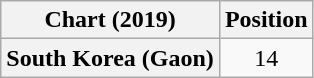<table class="wikitable plainrowheaders" style="text-align:center">
<tr>
<th scope="col">Chart (2019)</th>
<th scope="col">Position</th>
</tr>
<tr>
<th scope="row">South Korea (Gaon)</th>
<td>14</td>
</tr>
</table>
